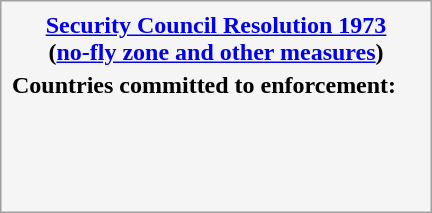<table style="float:right; clear:right; margin:1em; width:18em; border:1px solid #a0a0a0; padding:4px; background:#f5f5f5; text-align:left;">
<tr style="text-align:center;">
<td><strong> <a href='#'>Security Council Resolution 1973</a><br> (<a href='#'>no-fly zone and other measures</a>)</strong></td>
</tr>
<tr style="text-align:left;">
<td><strong>Countries committed to enforcement:</strong></td>
</tr>
<tr style="text-align:left; font-size:x-small;">
<td></td>
</tr>
<tr style="text-align:left; font-size:x-small;">
<td></td>
</tr>
<tr style="text-align:left; font-size:x-small;">
<td></td>
</tr>
<tr style="text-align:left; font-size:x-small;">
<td></td>
</tr>
<tr style="text-align:left; font-size:x-small;">
<td></td>
</tr>
<tr style="text-align:left; font-size:x-small;">
<td></td>
</tr>
<tr style="text-align:left; font-size:x-small;">
<td></td>
</tr>
<tr style="text-align:left; font-size:x-small;">
<td></td>
</tr>
<tr style="text-align:left; font-size:x-small;">
<td></td>
</tr>
<tr style="text-align:left; font-size:x-small;">
<td></td>
</tr>
<tr style="text-align:left; font-size:x-small;">
<td></td>
</tr>
<tr style="text-align:left; font-size:x-small;">
<td></td>
</tr>
<tr style="text-align:left; font-size:x-small;">
<td></td>
</tr>
<tr style="text-align:left; font-size:x-small;">
<td></td>
</tr>
<tr style="text-align:left; font-size:x-small;">
<td></td>
</tr>
<tr style="text-align:left; font-size:x-small;">
<td></td>
</tr>
<tr style="text-align:left; font-size:x-small;">
<td></td>
</tr>
</table>
